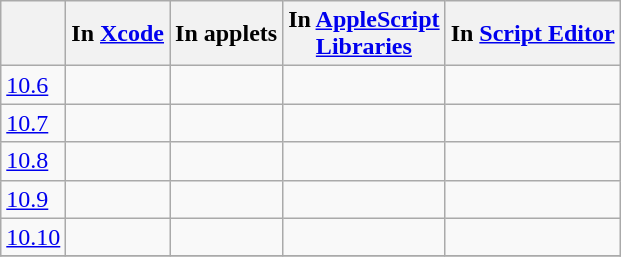<table class="wikitable">
<tr>
<th scope=col></th>
<th scope=col>In <a href='#'>Xcode</a></th>
<th scope=col>In applets</th>
<th scope=col>In <a href='#'>AppleScript<br>Libraries</a></th>
<th scope=col>In <a href='#'>Script Editor</a></th>
</tr>
<tr>
<td><a href='#'>10.6</a></td>
<td></td>
<td></td>
<td></td>
<td></td>
</tr>
<tr>
<td><a href='#'>10.7</a></td>
<td></td>
<td></td>
<td></td>
<td></td>
</tr>
<tr>
<td><a href='#'>10.8</a></td>
<td></td>
<td></td>
<td></td>
<td></td>
</tr>
<tr>
<td><a href='#'>10.9</a></td>
<td></td>
<td></td>
<td></td>
<td></td>
</tr>
<tr>
<td><a href='#'>10.10</a></td>
<td></td>
<td></td>
<td></td>
<td></td>
</tr>
<tr>
</tr>
</table>
